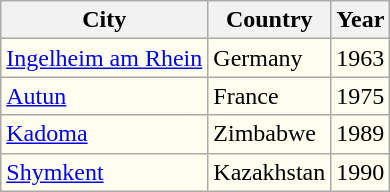<table class="wikitable" style="background:#ffffef; float:left;">
<tr>
<th>City</th>
<th>Country</th>
<th>Year</th>
</tr>
<tr>
<td><a href='#'>Ingelheim am Rhein</a></td>
<td>Germany</td>
<td>1963</td>
</tr>
<tr>
<td><a href='#'>Autun</a></td>
<td>France</td>
<td>1975</td>
</tr>
<tr>
<td><a href='#'>Kadoma</a></td>
<td>Zimbabwe</td>
<td>1989</td>
</tr>
<tr>
<td><a href='#'>Shymkent</a></td>
<td>Kazakhstan</td>
<td>1990</td>
</tr>
</table>
